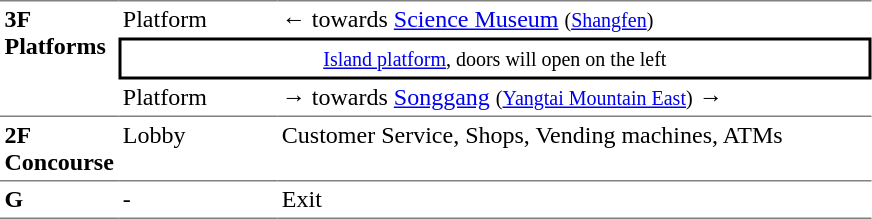<table table border=0 cellspacing=0 cellpadding=3>
<tr>
<td style="border-top:solid 1px gray;" rowspan=3 valign=top><strong>3F<br>Platforms</strong></td>
<td style="border-top:solid 1px gray;" valign=top>Platform</td>
<td style="border-top:solid 1px gray;" valign=top>←  towards <a href='#'>Science Museum</a> <small>(<a href='#'>Shangfen</a>)</small></td>
</tr>
<tr>
<td style="border-right:solid 2px black;border-left:solid 2px black;border-top:solid 2px black;border-bottom:solid 2px black;text-align:center;" colspan=2><small><a href='#'>Island platform</a>, doors will open on the left</small></td>
</tr>
<tr>
<td>Platform</td>
<td><span>→</span>  towards <a href='#'>Songgang</a> <small>(<a href='#'>Yangtai Mountain East</a>)</small> →</td>
</tr>
<tr>
<td style="border-bottom:solid 1px gray; border-top:solid 1px gray;" valign=top width=50><strong>2F<br>Concourse</strong></td>
<td style="border-bottom:solid 1px gray; border-top:solid 1px gray;" valign=top width=100>Lobby</td>
<td style="border-bottom:solid 1px gray; border-top:solid 1px gray;" valign=top width=390>Customer Service, Shops, Vending machines, ATMs</td>
</tr>
<tr>
<td style="border-bottom:solid 1px gray;" width=50 valign=top><strong>G</strong></td>
<td style="border-bottom:solid 1px gray;" width=100 valign=top>-</td>
<td style="border-bottom:solid 1px gray;" width=390 valign=top>Exit</td>
</tr>
</table>
